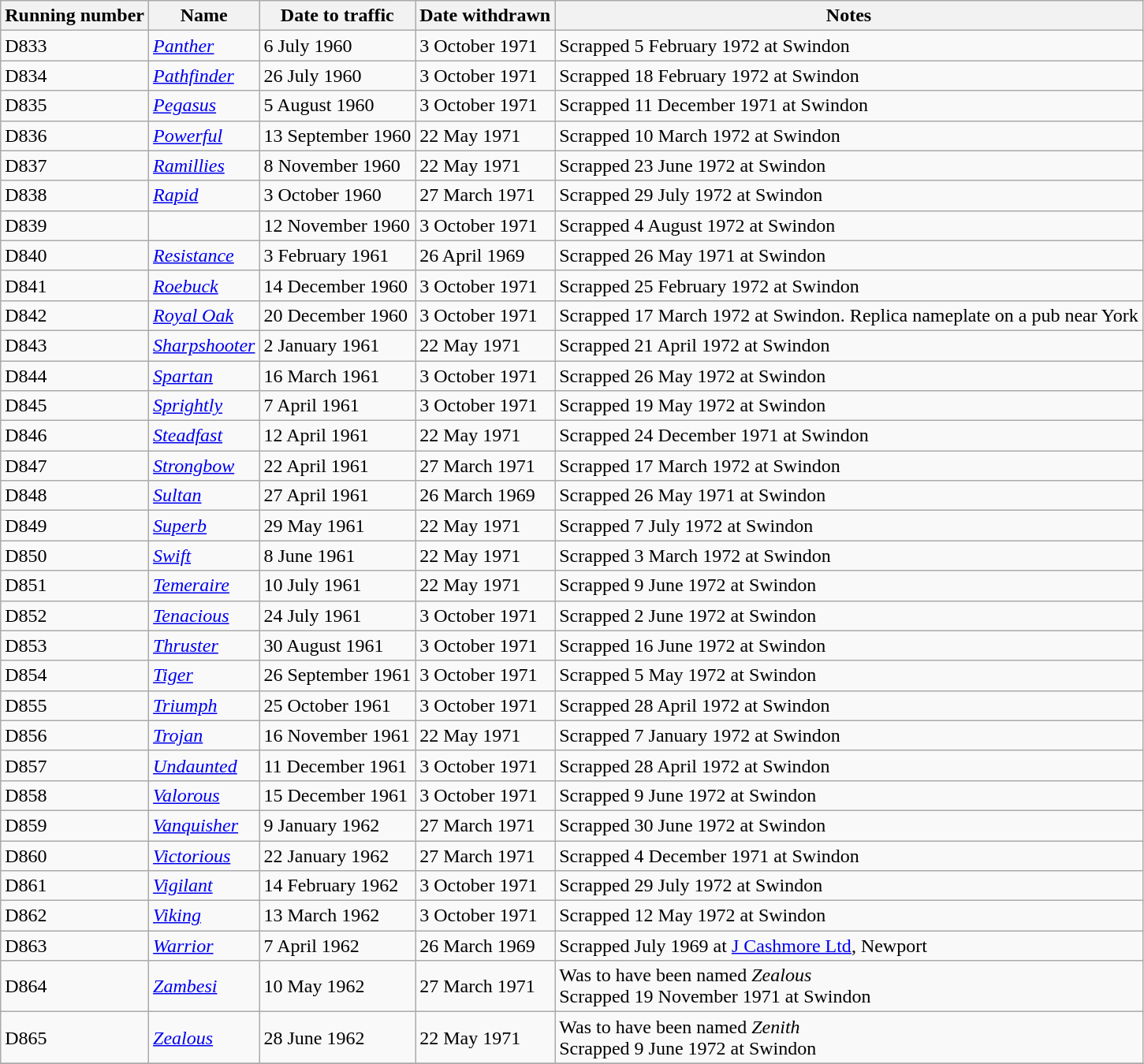<table class ="wikitable">
<tr>
<th>Running number</th>
<th>Name</th>
<th>Date to traffic</th>
<th>Date withdrawn</th>
<th>Notes</th>
</tr>
<tr>
<td>D833</td>
<td><em><a href='#'>Panther</a></em></td>
<td>6 July 1960</td>
<td>3 October 1971</td>
<td>Scrapped 5 February 1972 at Swindon</td>
</tr>
<tr>
<td>D834</td>
<td><em><a href='#'>Pathfinder</a></em></td>
<td>26 July 1960</td>
<td>3 October 1971</td>
<td>Scrapped 18 February 1972 at Swindon</td>
</tr>
<tr>
<td>D835</td>
<td><em><a href='#'>Pegasus</a></em></td>
<td>5 August 1960</td>
<td>3 October 1971</td>
<td>Scrapped 11 December 1971 at Swindon</td>
</tr>
<tr>
<td>D836</td>
<td><em><a href='#'>Powerful</a></em></td>
<td>13 September 1960</td>
<td>22 May 1971</td>
<td>Scrapped 10 March 1972 at Swindon</td>
</tr>
<tr>
<td>D837</td>
<td><em><a href='#'>Ramillies</a></em></td>
<td>8 November 1960</td>
<td>22 May 1971</td>
<td>Scrapped 23 June 1972 at Swindon</td>
</tr>
<tr>
<td>D838</td>
<td><em><a href='#'>Rapid</a></em></td>
<td>3 October 1960</td>
<td>27 March 1971</td>
<td>Scrapped 29 July 1972 at Swindon</td>
</tr>
<tr>
<td>D839</td>
<td></td>
<td>12 November 1960</td>
<td>3 October 1971</td>
<td>Scrapped 4 August 1972 at Swindon</td>
</tr>
<tr>
<td>D840</td>
<td><em><a href='#'>Resistance</a></em></td>
<td>3 February 1961</td>
<td>26 April 1969</td>
<td>Scrapped 26 May 1971 at Swindon</td>
</tr>
<tr>
<td>D841</td>
<td><em><a href='#'>Roebuck</a></em></td>
<td>14 December 1960</td>
<td>3 October 1971</td>
<td>Scrapped 25 February 1972 at Swindon</td>
</tr>
<tr>
<td>D842</td>
<td><em><a href='#'>Royal Oak</a></em></td>
<td>20 December 1960</td>
<td>3 October 1971</td>
<td>Scrapped 17 March 1972 at Swindon. Replica nameplate on a pub near York</td>
</tr>
<tr>
<td>D843</td>
<td><em><a href='#'>Sharpshooter</a></em></td>
<td>2 January 1961</td>
<td>22 May 1971</td>
<td>Scrapped 21 April 1972 at Swindon</td>
</tr>
<tr>
<td>D844</td>
<td><em><a href='#'>Spartan</a></em></td>
<td>16 March 1961</td>
<td>3 October 1971</td>
<td>Scrapped 26 May 1972 at Swindon</td>
</tr>
<tr>
<td>D845</td>
<td><em><a href='#'>Sprightly</a></em></td>
<td>7 April 1961</td>
<td>3 October 1971</td>
<td>Scrapped 19 May 1972 at Swindon</td>
</tr>
<tr>
<td>D846</td>
<td><em><a href='#'>Steadfast</a></em></td>
<td>12 April 1961</td>
<td>22 May 1971</td>
<td>Scrapped 24 December 1971 at Swindon</td>
</tr>
<tr>
<td>D847</td>
<td><em><a href='#'>Strongbow</a></em></td>
<td>22 April 1961</td>
<td>27 March 1971</td>
<td>Scrapped 17 March 1972 at Swindon</td>
</tr>
<tr>
<td>D848</td>
<td><em><a href='#'>Sultan</a></em></td>
<td>27 April 1961</td>
<td>26 March 1969</td>
<td>Scrapped 26 May 1971 at Swindon</td>
</tr>
<tr>
<td>D849</td>
<td><em><a href='#'>Superb</a></em></td>
<td>29 May 1961</td>
<td>22 May 1971</td>
<td>Scrapped 7 July 1972 at Swindon</td>
</tr>
<tr>
<td>D850</td>
<td><em><a href='#'>Swift</a></em></td>
<td>8 June 1961</td>
<td>22 May 1971</td>
<td>Scrapped 3 March 1972 at Swindon</td>
</tr>
<tr>
<td>D851</td>
<td><em><a href='#'>Temeraire</a></em></td>
<td>10 July 1961</td>
<td>22 May 1971</td>
<td>Scrapped 9 June 1972 at Swindon</td>
</tr>
<tr>
<td>D852</td>
<td><em><a href='#'>Tenacious</a></em></td>
<td>24 July 1961</td>
<td>3 October 1971</td>
<td>Scrapped 2 June 1972 at Swindon</td>
</tr>
<tr>
<td>D853</td>
<td><em><a href='#'>Thruster</a></em></td>
<td>30 August 1961</td>
<td>3 October 1971</td>
<td>Scrapped 16 June 1972 at Swindon</td>
</tr>
<tr>
<td>D854</td>
<td><em><a href='#'>Tiger</a></em></td>
<td>26 September 1961</td>
<td>3 October 1971</td>
<td>Scrapped 5 May 1972 at Swindon</td>
</tr>
<tr>
<td>D855</td>
<td><em><a href='#'>Triumph</a></em></td>
<td>25 October 1961</td>
<td>3 October 1971</td>
<td>Scrapped 28 April 1972 at Swindon</td>
</tr>
<tr>
<td>D856</td>
<td><em><a href='#'>Trojan</a></em></td>
<td>16 November 1961</td>
<td>22 May 1971</td>
<td>Scrapped 7 January 1972 at Swindon</td>
</tr>
<tr>
<td>D857</td>
<td><em><a href='#'>Undaunted</a></em></td>
<td>11 December 1961</td>
<td>3 October 1971</td>
<td>Scrapped 28 April 1972 at Swindon</td>
</tr>
<tr>
<td>D858</td>
<td><em><a href='#'>Valorous</a></em></td>
<td>15 December 1961</td>
<td>3 October 1971</td>
<td>Scrapped 9 June 1972 at Swindon</td>
</tr>
<tr>
<td>D859</td>
<td><em><a href='#'>Vanquisher</a></em></td>
<td>9 January 1962</td>
<td>27 March 1971</td>
<td>Scrapped 30 June 1972 at Swindon</td>
</tr>
<tr>
<td>D860</td>
<td><em><a href='#'>Victorious</a></em></td>
<td>22 January 1962</td>
<td>27 March 1971</td>
<td>Scrapped 4 December 1971 at Swindon</td>
</tr>
<tr>
<td HEIGHT=16>D861</td>
<td><em><a href='#'>Vigilant</a></em></td>
<td>14 February 1962</td>
<td>3 October 1971</td>
<td>Scrapped 29 July 1972 at Swindon</td>
</tr>
<tr>
<td>D862</td>
<td><em><a href='#'>Viking</a></em></td>
<td>13 March 1962</td>
<td>3 October 1971</td>
<td>Scrapped 12 May 1972 at Swindon</td>
</tr>
<tr>
<td>D863</td>
<td><em><a href='#'>Warrior</a></em></td>
<td>7 April 1962</td>
<td>26 March 1969</td>
<td>Scrapped July 1969 at <a href='#'>J Cashmore Ltd</a>, Newport</td>
</tr>
<tr>
<td>D864</td>
<td><em><a href='#'>Zambesi</a></em></td>
<td>10 May 1962</td>
<td>27 March 1971</td>
<td>Was to have been named <em>Zealous</em><br>Scrapped 19 November 1971 at Swindon</td>
</tr>
<tr>
<td>D865</td>
<td><em><a href='#'>Zealous</a></em></td>
<td>28 June 1962</td>
<td>22 May 1971</td>
<td>Was to have been named <em>Zenith</em><br>Scrapped 9 June 1972 at Swindon</td>
</tr>
<tr>
</tr>
</table>
